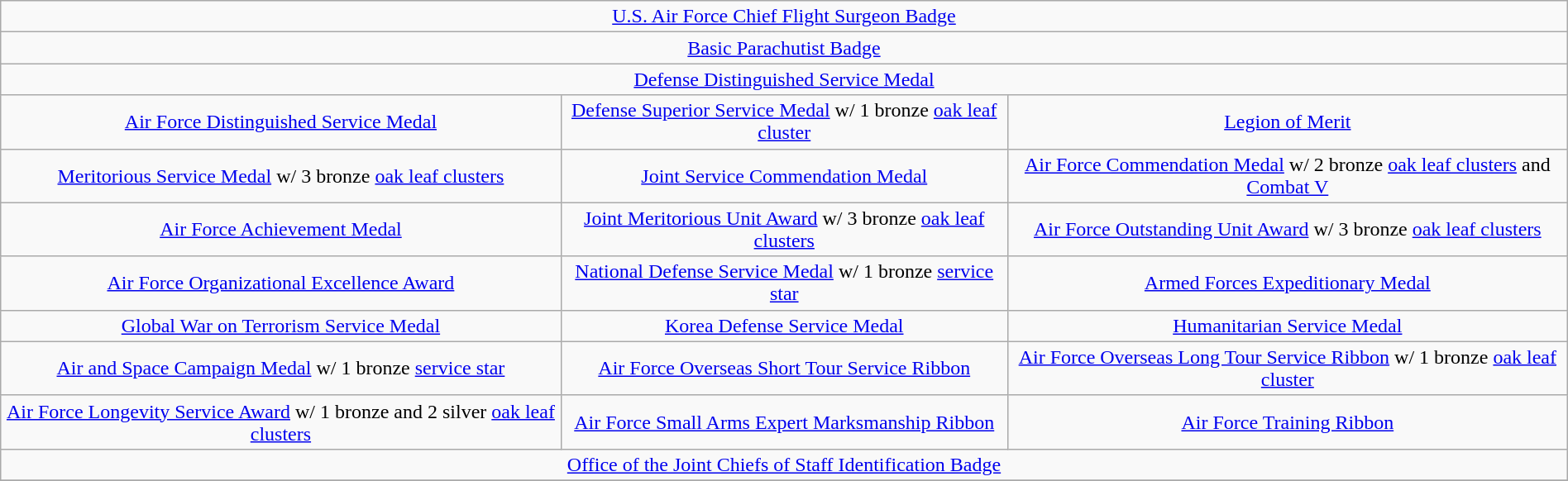<table class="wikitable" style="margin:1em auto; text-align:center;">
<tr>
<td colspan="3"><a href='#'>U.S. Air Force Chief Flight Surgeon Badge</a></td>
</tr>
<tr>
<td colspan="3"><a href='#'>Basic Parachutist Badge</a></td>
</tr>
<tr>
<td colspan="3"><a href='#'>Defense Distinguished Service Medal</a></td>
</tr>
<tr>
<td><a href='#'>Air Force Distinguished Service Medal</a></td>
<td><a href='#'>Defense Superior Service Medal</a> w/ 1 bronze <a href='#'>oak leaf cluster</a></td>
<td><a href='#'>Legion of Merit</a></td>
</tr>
<tr>
<td><a href='#'>Meritorious Service Medal</a> w/ 3 bronze <a href='#'>oak leaf clusters</a></td>
<td><a href='#'>Joint Service Commendation Medal</a></td>
<td><a href='#'>Air Force Commendation Medal</a> w/ 2 bronze <a href='#'>oak leaf clusters</a> and <a href='#'>Combat V</a></td>
</tr>
<tr>
<td><a href='#'>Air Force Achievement Medal</a></td>
<td><a href='#'>Joint Meritorious Unit Award</a> w/ 3 bronze <a href='#'>oak leaf clusters</a></td>
<td><a href='#'>Air Force Outstanding Unit Award</a> w/ 3 bronze <a href='#'>oak leaf clusters</a></td>
</tr>
<tr>
<td><a href='#'>Air Force Organizational Excellence Award</a></td>
<td><a href='#'>National Defense Service Medal</a> w/ 1 bronze <a href='#'>service star</a></td>
<td><a href='#'>Armed Forces Expeditionary Medal</a></td>
</tr>
<tr>
<td><a href='#'>Global War on Terrorism Service Medal</a></td>
<td><a href='#'>Korea Defense Service Medal</a></td>
<td><a href='#'>Humanitarian Service Medal</a></td>
</tr>
<tr>
<td><a href='#'>Air and Space Campaign Medal</a> w/ 1 bronze <a href='#'>service star</a></td>
<td><a href='#'>Air Force Overseas Short Tour Service Ribbon</a></td>
<td><a href='#'>Air Force Overseas Long Tour Service Ribbon</a> w/ 1 bronze <a href='#'>oak leaf cluster</a></td>
</tr>
<tr>
<td><a href='#'>Air Force Longevity Service Award</a> w/ 1 bronze and 2 silver <a href='#'>oak leaf clusters</a></td>
<td><a href='#'>Air Force Small Arms Expert Marksmanship Ribbon</a></td>
<td><a href='#'>Air Force Training Ribbon</a></td>
</tr>
<tr>
<td colspan="3"><a href='#'>Office of the Joint Chiefs of Staff Identification Badge</a></td>
</tr>
<tr>
</tr>
</table>
